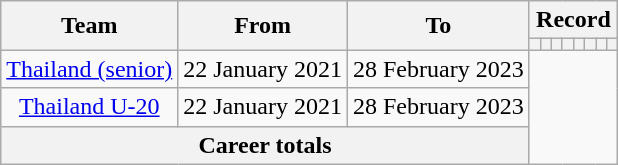<table class="wikitable" style="text-align: center">
<tr>
<th rowspan=2>Team</th>
<th rowspan=2>From</th>
<th rowspan=2>To</th>
<th colspan=8>Record</th>
</tr>
<tr>
<th></th>
<th></th>
<th></th>
<th></th>
<th></th>
<th></th>
<th></th>
<th></th>
</tr>
<tr>
<td><a href='#'>Thailand (senior)</a></td>
<td>22 January 2021</td>
<td>28 February 2023<br></td>
</tr>
<tr>
<td><a href='#'>Thailand U-20</a></td>
<td>22 January 2021</td>
<td>28 February 2023<br></td>
</tr>
<tr>
<th colspan=3>Career totals<br></th>
</tr>
</table>
